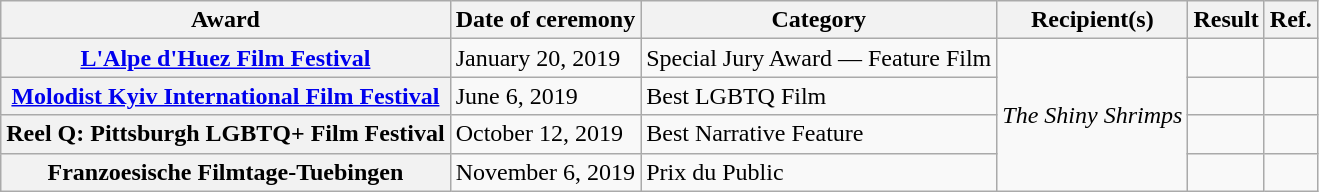<table class="wikitable">
<tr>
<th>Award</th>
<th>Date of ceremony</th>
<th>Category</th>
<th>Recipient(s)</th>
<th>Result</th>
<th>Ref.</th>
</tr>
<tr>
<th scope="row"><a href='#'>L'Alpe d'Huez Film Festival</a></th>
<td>January 20, 2019</td>
<td>Special Jury Award — Feature Film</td>
<td rowspan="4"><em>The Shiny Shrimps</em></td>
<td></td>
<td></td>
</tr>
<tr>
<th scope="row"><a href='#'>Molodist Kyiv International Film Festival</a></th>
<td>June 6, 2019</td>
<td>Best LGBTQ Film</td>
<td></td>
<td></td>
</tr>
<tr>
<th scope="row">Reel Q: Pittsburgh LGBTQ+ Film Festival</th>
<td>October 12, 2019</td>
<td>Best Narrative Feature</td>
<td></td>
<td></td>
</tr>
<tr>
<th scope="row">Franzoesische Filmtage-Tuebingen</th>
<td>November 6, 2019</td>
<td>Prix du Public</td>
<td></td>
<td></td>
</tr>
</table>
